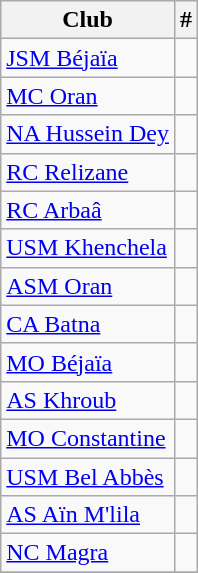<table class="wikitable sortable" style="border-collapse:collapse">
<tr>
<th>Club</th>
<th>#</th>
</tr>
<tr>
<td><a href='#'>JSM Béjaïa</a></td>
<td align="center"></td>
</tr>
<tr>
<td><a href='#'>MC Oran</a></td>
<td align="center"></td>
</tr>
<tr>
<td><a href='#'>NA Hussein Dey</a></td>
<td align="center"></td>
</tr>
<tr>
<td><a href='#'>RC Relizane</a></td>
<td align="center"></td>
</tr>
<tr>
<td><a href='#'>RC Arbaâ</a></td>
<td align="center"></td>
</tr>
<tr>
<td><a href='#'>USM Khenchela</a></td>
<td align="center"></td>
</tr>
<tr>
<td><a href='#'>ASM Oran</a></td>
<td align="center"></td>
</tr>
<tr>
<td><a href='#'>CA Batna</a></td>
<td align="center"></td>
</tr>
<tr>
<td><a href='#'>MO Béjaïa</a></td>
<td align="center"></td>
</tr>
<tr>
<td><a href='#'>AS Khroub</a></td>
<td align="center"></td>
</tr>
<tr>
<td><a href='#'>MO Constantine</a></td>
<td align="center"></td>
</tr>
<tr>
<td><a href='#'>USM Bel Abbès</a></td>
<td align="center"></td>
</tr>
<tr>
<td><a href='#'>AS Aïn M'lila</a></td>
<td align="center"></td>
</tr>
<tr>
<td><a href='#'>NC Magra</a></td>
<td align="center"></td>
</tr>
<tr>
</tr>
</table>
